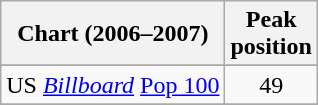<table class="wikitable sortable">
<tr>
<th>Chart (2006–2007)</th>
<th>Peak<br>position</th>
</tr>
<tr>
</tr>
<tr>
</tr>
<tr>
</tr>
<tr>
<td>US <em><a href='#'>Billboard</a></em> <a href='#'>Pop 100</a></td>
<td align="center">49</td>
</tr>
<tr>
</tr>
</table>
